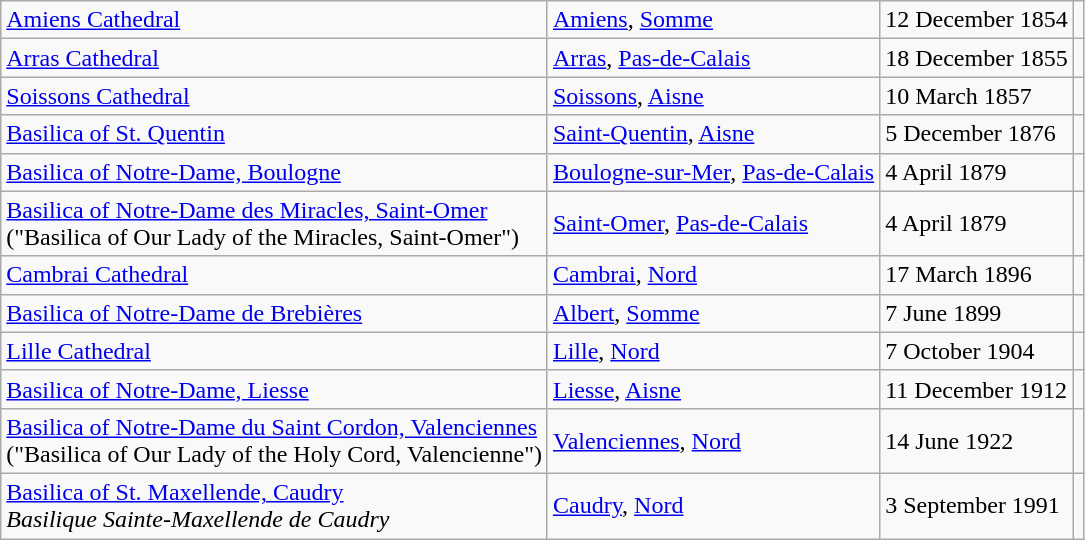<table class="wikitable">
<tr>
<td><a href='#'>Amiens Cathedral</a></td>
<td><a href='#'>Amiens</a>, <a href='#'>Somme</a></td>
<td>12 December 1854</td>
<td></td>
</tr>
<tr>
<td><a href='#'>Arras Cathedral</a></td>
<td><a href='#'>Arras</a>, <a href='#'>Pas-de-Calais</a></td>
<td>18 December 1855</td>
<td></td>
</tr>
<tr>
<td><a href='#'>Soissons Cathedral</a></td>
<td><a href='#'>Soissons</a>, <a href='#'>Aisne</a></td>
<td>10 March 1857</td>
<td></td>
</tr>
<tr>
<td><a href='#'>Basilica of St. Quentin</a></td>
<td><a href='#'>Saint-Quentin</a>, <a href='#'>Aisne</a></td>
<td>5 December 1876</td>
<td></td>
</tr>
<tr>
<td><a href='#'>Basilica of Notre-Dame, Boulogne</a></td>
<td><a href='#'>Boulogne-sur-Mer</a>, <a href='#'>Pas-de-Calais</a></td>
<td>4 April 1879</td>
<td></td>
</tr>
<tr>
<td><a href='#'>Basilica of Notre-Dame des Miracles, Saint-Omer</a><br>("Basilica of Our Lady of the Miracles, Saint-Omer")</td>
<td><a href='#'>Saint-Omer</a>, <a href='#'>Pas-de-Calais</a></td>
<td>4 April 1879</td>
<td></td>
</tr>
<tr>
<td><a href='#'>Cambrai Cathedral</a></td>
<td><a href='#'>Cambrai</a>, <a href='#'>Nord</a></td>
<td>17 March 1896</td>
<td></td>
</tr>
<tr>
<td><a href='#'>Basilica of Notre-Dame de Brebières</a></td>
<td><a href='#'>Albert</a>, <a href='#'>Somme</a></td>
<td>7 June 1899</td>
<td></td>
</tr>
<tr>
<td><a href='#'>Lille Cathedral</a></td>
<td><a href='#'>Lille</a>, <a href='#'>Nord</a></td>
<td>7 October 1904</td>
<td></td>
</tr>
<tr>
<td><a href='#'>Basilica of Notre-Dame, Liesse</a></td>
<td><a href='#'>Liesse</a>, <a href='#'>Aisne</a></td>
<td>11 December 1912</td>
<td></td>
</tr>
<tr>
<td><a href='#'>Basilica of Notre-Dame du Saint Cordon, Valenciennes</a><br>("Basilica of Our Lady of the Holy Cord, Valencienne")</td>
<td><a href='#'>Valenciennes</a>, <a href='#'>Nord</a></td>
<td>14 June 1922</td>
<td></td>
</tr>
<tr>
<td><a href='#'>Basilica of St. Maxellende, Caudry</a><br><em>Basilique Sainte-Maxellende de Caudry</em></td>
<td><a href='#'>Caudry</a>, <a href='#'>Nord</a></td>
<td>3 September 1991</td>
<td></td>
</tr>
</table>
